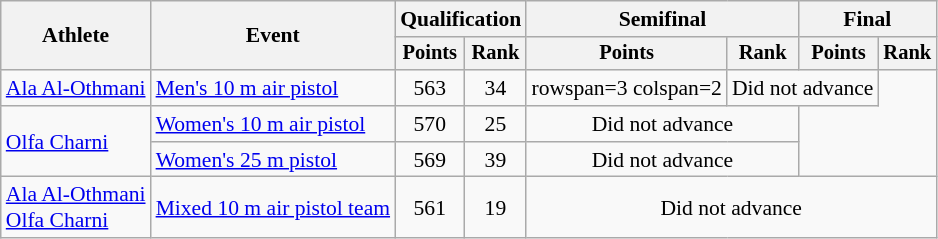<table class="wikitable" style="font-size:90%">
<tr>
<th rowspan="2">Athlete</th>
<th rowspan="2">Event</th>
<th colspan=2>Qualification</th>
<th colspan=2>Semifinal</th>
<th colspan=2>Final</th>
</tr>
<tr style="font-size:95%">
<th>Points</th>
<th>Rank</th>
<th>Points</th>
<th>Rank</th>
<th>Points</th>
<th>Rank</th>
</tr>
<tr align=center>
<td align=left><a href='#'>Ala Al-Othmani</a></td>
<td align=left><a href='#'>Men's 10 m air pistol</a></td>
<td>563</td>
<td>34</td>
<td>rowspan=3 colspan=2 </td>
<td align=center colspan="2">Did not advance</td>
</tr>
<tr align=center>
<td align=left rowspan=2><a href='#'>Olfa Charni</a></td>
<td align=left><a href='#'>Women's 10 m air pistol</a></td>
<td>570</td>
<td>25</td>
<td colspan=2>Did not advance</td>
</tr>
<tr align=center>
<td align=left><a href='#'>Women's 25 m pistol</a></td>
<td>569</td>
<td>39</td>
<td colspan=2>Did not advance</td>
</tr>
<tr align=center>
<td align=left><a href='#'>Ala Al-Othmani</a><br><a href='#'>Olfa Charni</a></td>
<td align=left><a href='#'>Mixed 10 m air pistol team</a></td>
<td>561</td>
<td>19</td>
<td colspan=4>Did not advance</td>
</tr>
</table>
